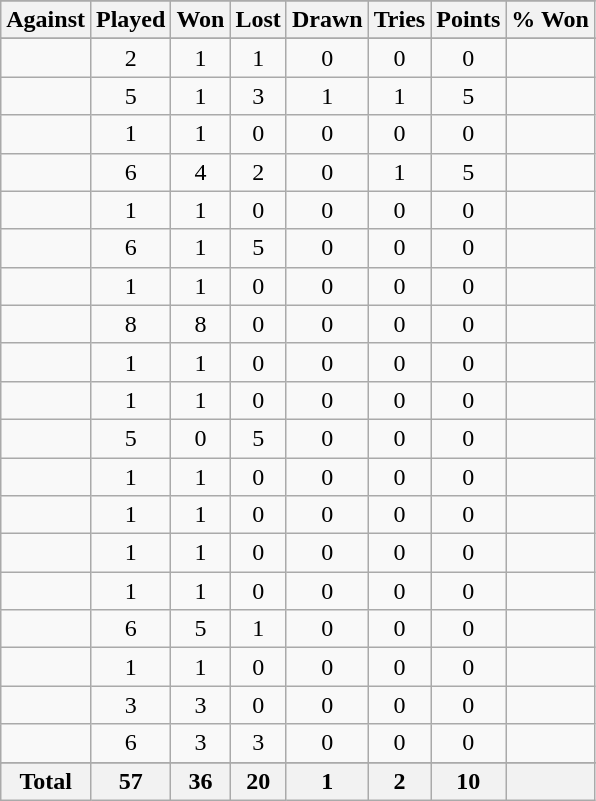<table class="sortable wikitable" style="text-align: center;">
<tr>
</tr>
<tr>
<th>Against</th>
<th>Played</th>
<th>Won</th>
<th>Lost</th>
<th>Drawn</th>
<th>Tries</th>
<th>Points</th>
<th>% Won</th>
</tr>
<tr bgcolor="#d0ffd0" align="center">
</tr>
<tr>
<td align="left"></td>
<td>2</td>
<td>1</td>
<td>1</td>
<td>0</td>
<td>0</td>
<td>0</td>
<td></td>
</tr>
<tr>
<td align="left"></td>
<td>5</td>
<td>1</td>
<td>3</td>
<td>1</td>
<td>1</td>
<td>5</td>
<td></td>
</tr>
<tr>
<td align="left"></td>
<td>1</td>
<td>1</td>
<td>0</td>
<td>0</td>
<td>0</td>
<td>0</td>
<td></td>
</tr>
<tr>
<td align="left"></td>
<td>6</td>
<td>4</td>
<td>2</td>
<td>0</td>
<td>1</td>
<td>5</td>
<td></td>
</tr>
<tr>
<td align="left"></td>
<td>1</td>
<td>1</td>
<td>0</td>
<td>0</td>
<td>0</td>
<td>0</td>
<td></td>
</tr>
<tr>
<td align="left"></td>
<td>6</td>
<td>1</td>
<td>5</td>
<td>0</td>
<td>0</td>
<td>0</td>
<td></td>
</tr>
<tr>
<td align="left"></td>
<td>1</td>
<td>1</td>
<td>0</td>
<td>0</td>
<td>0</td>
<td>0</td>
<td></td>
</tr>
<tr>
<td align="left"></td>
<td>8</td>
<td>8</td>
<td>0</td>
<td>0</td>
<td>0</td>
<td>0</td>
<td></td>
</tr>
<tr>
<td align="left"></td>
<td>1</td>
<td>1</td>
<td>0</td>
<td>0</td>
<td>0</td>
<td>0</td>
<td></td>
</tr>
<tr>
<td align="left"></td>
<td>1</td>
<td>1</td>
<td>0</td>
<td>0</td>
<td>0</td>
<td>0</td>
<td></td>
</tr>
<tr>
<td align="left"></td>
<td>5</td>
<td>0</td>
<td>5</td>
<td>0</td>
<td>0</td>
<td>0</td>
<td></td>
</tr>
<tr>
<td align="left"></td>
<td>1</td>
<td>1</td>
<td>0</td>
<td>0</td>
<td>0</td>
<td>0</td>
<td></td>
</tr>
<tr>
<td align="left"></td>
<td>1</td>
<td>1</td>
<td>0</td>
<td>0</td>
<td>0</td>
<td>0</td>
<td></td>
</tr>
<tr>
<td align="left"></td>
<td>1</td>
<td>1</td>
<td>0</td>
<td>0</td>
<td>0</td>
<td>0</td>
<td></td>
</tr>
<tr>
<td align="left"></td>
<td>1</td>
<td>1</td>
<td>0</td>
<td>0</td>
<td>0</td>
<td>0</td>
<td></td>
</tr>
<tr>
<td align="left"></td>
<td>6</td>
<td>5</td>
<td>1</td>
<td>0</td>
<td>0</td>
<td>0</td>
<td></td>
</tr>
<tr>
<td align="left"></td>
<td>1</td>
<td>1</td>
<td>0</td>
<td>0</td>
<td>0</td>
<td>0</td>
<td></td>
</tr>
<tr>
<td align="left"></td>
<td>3</td>
<td>3</td>
<td>0</td>
<td>0</td>
<td>0</td>
<td>0</td>
<td></td>
</tr>
<tr>
<td align="left"></td>
<td>6</td>
<td>3</td>
<td>3</td>
<td>0</td>
<td>0</td>
<td>0</td>
<td></td>
</tr>
<tr>
</tr>
<tr class="sortbottom">
<th>Total</th>
<th>57</th>
<th>36</th>
<th>20</th>
<th>1</th>
<th>2</th>
<th>10</th>
<th></th>
</tr>
</table>
